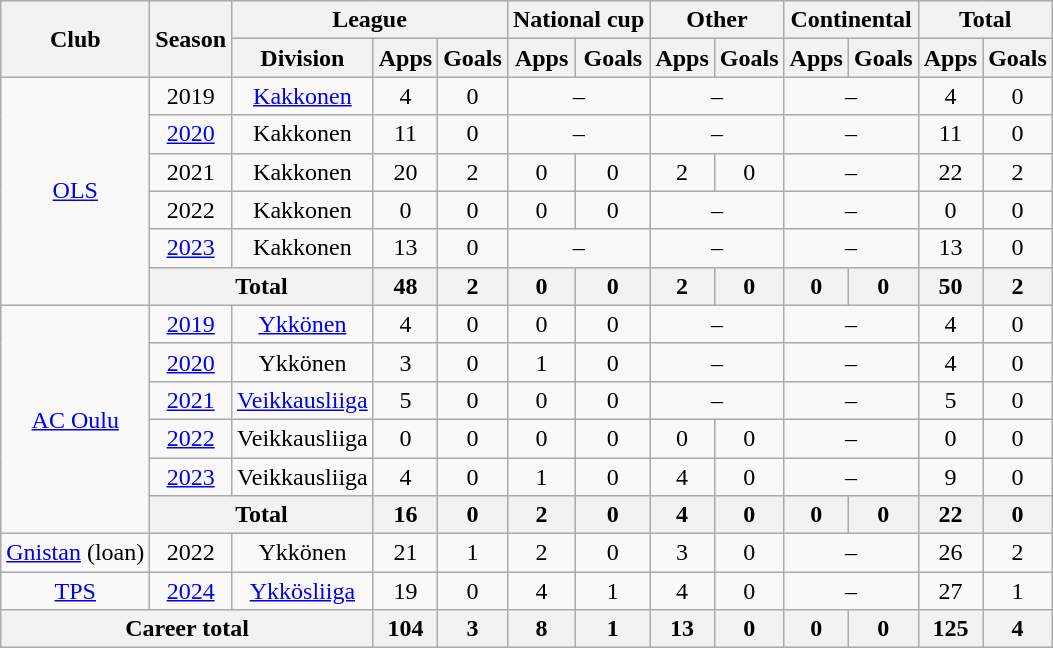<table class="wikitable" style="text-align:center">
<tr>
<th rowspan="2">Club</th>
<th rowspan="2">Season</th>
<th colspan="3">League</th>
<th colspan="2">National cup</th>
<th colspan="2">Other</th>
<th colspan="2">Continental</th>
<th colspan="2">Total</th>
</tr>
<tr>
<th>Division</th>
<th>Apps</th>
<th>Goals</th>
<th>Apps</th>
<th>Goals</th>
<th>Apps</th>
<th>Goals</th>
<th>Apps</th>
<th>Goals</th>
<th>Apps</th>
<th>Goals</th>
</tr>
<tr>
<td rowspan="6"><a href='#'>OLS</a></td>
<td>2019</td>
<td><a href='#'>Kakkonen</a></td>
<td>4</td>
<td>0</td>
<td colspan="2">–</td>
<td colspan="2">–</td>
<td colspan="2">–</td>
<td>4</td>
<td>0</td>
</tr>
<tr>
<td><a href='#'>2020</a></td>
<td>Kakkonen</td>
<td>11</td>
<td>0</td>
<td colspan="2">–</td>
<td colspan="2">–</td>
<td colspan="2">–</td>
<td>11</td>
<td>0</td>
</tr>
<tr>
<td>2021</td>
<td>Kakkonen</td>
<td>20</td>
<td>2</td>
<td>0</td>
<td>0</td>
<td>2</td>
<td>0</td>
<td colspan="2">–</td>
<td>22</td>
<td>2</td>
</tr>
<tr>
<td>2022</td>
<td>Kakkonen</td>
<td>0</td>
<td>0</td>
<td>0</td>
<td>0</td>
<td colspan="2">–</td>
<td colspan="2">–</td>
<td>0</td>
<td>0</td>
</tr>
<tr>
<td><a href='#'>2023</a></td>
<td>Kakkonen</td>
<td>13</td>
<td>0</td>
<td colspan="2">–</td>
<td colspan="2">–</td>
<td colspan="2">–</td>
<td>13</td>
<td>0</td>
</tr>
<tr>
<th colspan="2">Total</th>
<th>48</th>
<th>2</th>
<th>0</th>
<th>0</th>
<th>2</th>
<th>0</th>
<th>0</th>
<th>0</th>
<th>50</th>
<th>2</th>
</tr>
<tr>
<td rowspan="6"><a href='#'>AC Oulu</a></td>
<td><a href='#'>2019</a></td>
<td><a href='#'>Ykkönen</a></td>
<td>4</td>
<td>0</td>
<td>0</td>
<td>0</td>
<td colspan="2">–</td>
<td colspan="2">–</td>
<td>4</td>
<td>0</td>
</tr>
<tr>
<td><a href='#'>2020</a></td>
<td>Ykkönen</td>
<td>3</td>
<td>0</td>
<td>1</td>
<td>0</td>
<td colspan="2">–</td>
<td colspan="2">–</td>
<td>4</td>
<td>0</td>
</tr>
<tr>
<td><a href='#'>2021</a></td>
<td><a href='#'>Veikkausliiga</a></td>
<td>5</td>
<td>0</td>
<td>0</td>
<td>0</td>
<td colspan="2">–</td>
<td colspan="2">–</td>
<td>5</td>
<td>0</td>
</tr>
<tr>
<td><a href='#'>2022</a></td>
<td>Veikkausliiga</td>
<td>0</td>
<td>0</td>
<td>0</td>
<td>0</td>
<td>0</td>
<td>0</td>
<td colspan="2">–</td>
<td>0</td>
<td>0</td>
</tr>
<tr>
<td><a href='#'>2023</a></td>
<td>Veikkausliiga</td>
<td>4</td>
<td>0</td>
<td>1</td>
<td>0</td>
<td>4</td>
<td>0</td>
<td colspan="2">–</td>
<td>9</td>
<td>0</td>
</tr>
<tr>
<th colspan="2">Total</th>
<th>16</th>
<th>0</th>
<th>2</th>
<th>0</th>
<th>4</th>
<th>0</th>
<th>0</th>
<th>0</th>
<th>22</th>
<th>0</th>
</tr>
<tr>
<td><a href='#'>Gnistan</a> (loan)</td>
<td>2022</td>
<td>Ykkönen</td>
<td>21</td>
<td>1</td>
<td>2</td>
<td>0</td>
<td>3</td>
<td>0</td>
<td colspan="2">–</td>
<td>26</td>
<td>2</td>
</tr>
<tr>
<td><a href='#'>TPS</a></td>
<td><a href='#'>2024</a></td>
<td><a href='#'>Ykkösliiga</a></td>
<td>19</td>
<td>0</td>
<td>4</td>
<td>1</td>
<td>4</td>
<td>0</td>
<td colspan="2">–</td>
<td>27</td>
<td>1</td>
</tr>
<tr>
<th colspan="3">Career total</th>
<th>104</th>
<th>3</th>
<th>8</th>
<th>1</th>
<th>13</th>
<th>0</th>
<th>0</th>
<th>0</th>
<th>125</th>
<th>4</th>
</tr>
</table>
